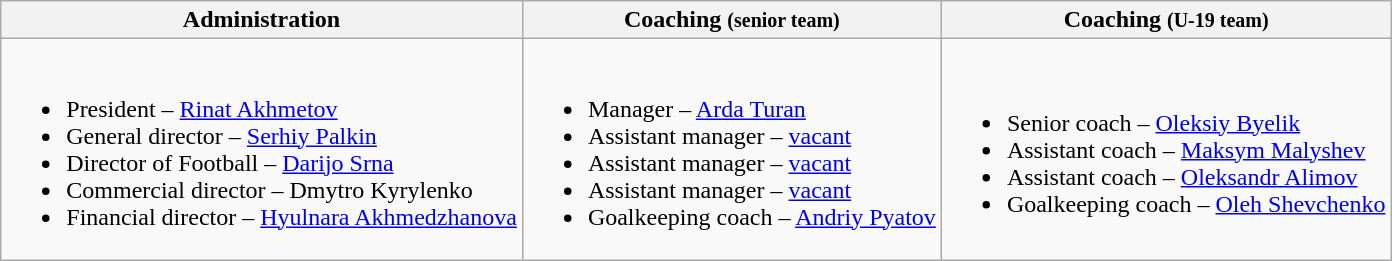<table class="wikitable">
<tr>
<th>Administration </th>
<th>Coaching <small>(senior team)</small></th>
<th>Coaching <small>(U-19 team)</small></th>
</tr>
<tr>
<td><br><ul><li>President            –  <a href='#'>Rinat Akhmetov</a></li><li>General director     –  <a href='#'>Serhiy Palkin</a></li><li>Director of Football –  <a href='#'>Darijo Srna</a></li><li>Commercial director  –  Dmytro Kyrylenko</li><li>Financial director   –  <a href='#'>Hyulnara Akhmedzhanova</a></li></ul></td>
<td><br><ul><li>Manager              –  <a href='#'>Arda Turan</a></li><li>Assistant manager    – <a href='#'>vacant</a></li><li>Assistant manager    – <a href='#'>vacant</a></li><li>Assistant manager    – <a href='#'>vacant</a></li><li>Goalkeeping coach    –  <a href='#'>Andriy Pyatov</a></li></ul></td>
<td><br><ul><li>Senior coach         –  <a href='#'>Oleksiy Byelik</a></li><li>Assistant coach      –  <a href='#'>Maksym Malyshev</a></li><li>Assistant coach      –  <a href='#'>Oleksandr Alimov</a></li><li>Goalkeeping coach    –  <a href='#'>Oleh Shevchenko</a></li></ul></td>
</tr>
</table>
